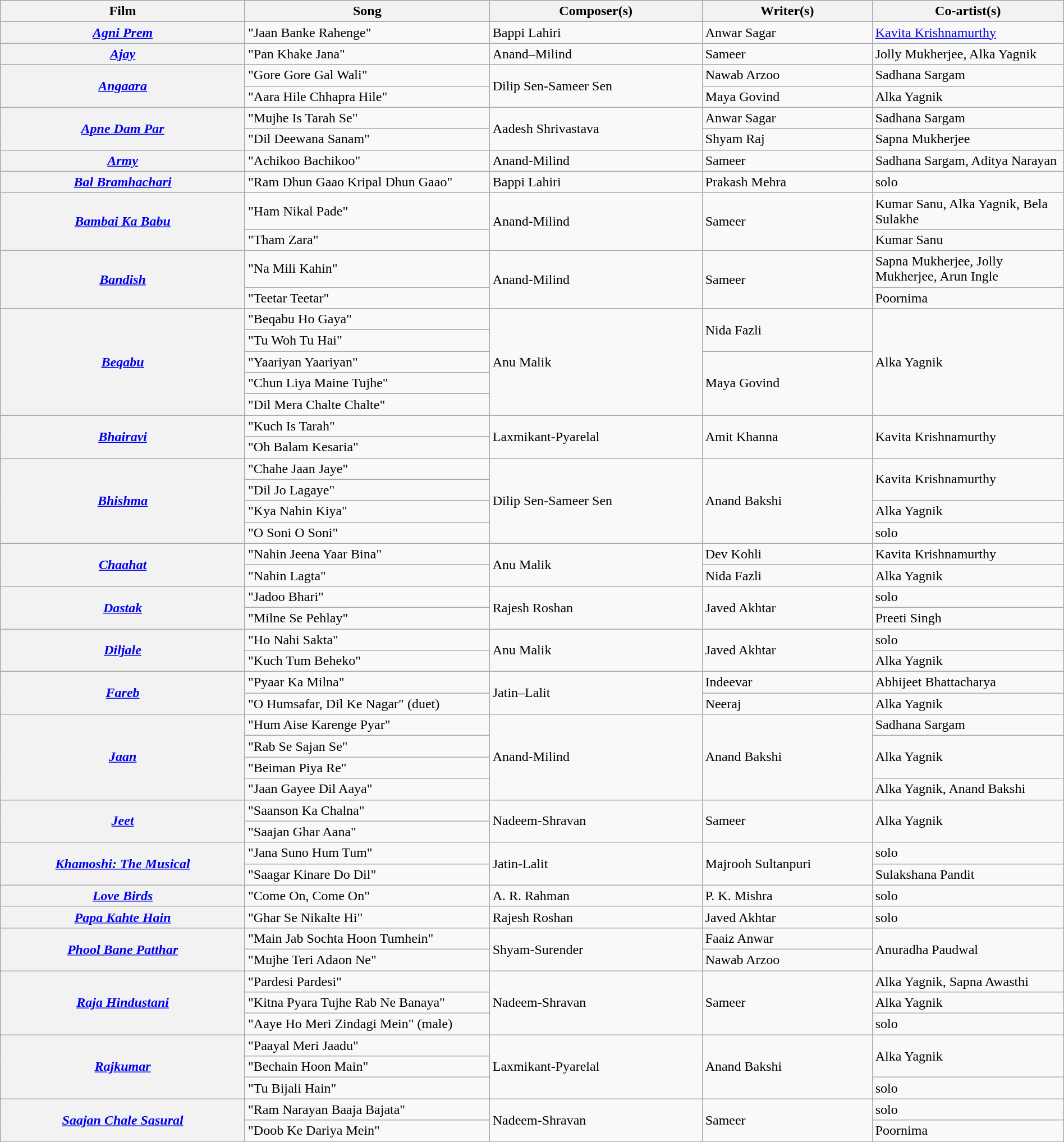<table class="wikitable plainrowheaders" width="100%" textcolor:#000;">
<tr>
<th scope="col" width=23%>Film</th>
<th scope="col" width=23%>Song</th>
<th scope="col" width=20%>Composer(s)</th>
<th scope="col" width=16%>Writer(s)</th>
<th scope="col" width=18%>Co-artist(s)</th>
</tr>
<tr>
<th><em><a href='#'>Agni Prem</a></em></th>
<td>"Jaan Banke Rahenge"</td>
<td>Bappi Lahiri</td>
<td>Anwar Sagar</td>
<td><a href='#'>Kavita Krishnamurthy</a></td>
</tr>
<tr>
<th><em><a href='#'>Ajay</a></em></th>
<td>"Pan Khake Jana"</td>
<td>Anand–Milind</td>
<td>Sameer</td>
<td>Jolly Mukherjee, Alka Yagnik</td>
</tr>
<tr>
<th rowspan=2><em><a href='#'>Angaara</a></em></th>
<td>"Gore Gore Gal Wali"</td>
<td rowspan=2>Dilip Sen-Sameer Sen</td>
<td>Nawab Arzoo</td>
<td>Sadhana Sargam</td>
</tr>
<tr>
<td>"Aara Hile Chhapra Hile"</td>
<td>Maya Govind</td>
<td>Alka Yagnik</td>
</tr>
<tr>
<th rowspan=2><em><a href='#'>Apne Dam Par</a></em></th>
<td>"Mujhe Is Tarah Se"</td>
<td rowspan=2>Aadesh Shrivastava</td>
<td>Anwar Sagar</td>
<td>Sadhana Sargam</td>
</tr>
<tr>
<td>"Dil Deewana Sanam"</td>
<td>Shyam Raj</td>
<td>Sapna Mukherjee</td>
</tr>
<tr>
<th><em><a href='#'>Army</a></em></th>
<td>"Achikoo Bachikoo"</td>
<td>Anand-Milind</td>
<td>Sameer</td>
<td>Sadhana Sargam, Aditya Narayan</td>
</tr>
<tr>
<th><em><a href='#'>Bal Bramhachari</a></em></th>
<td>"Ram Dhun Gaao Kripal Dhun Gaao"</td>
<td>Bappi Lahiri</td>
<td>Prakash Mehra</td>
<td>solo</td>
</tr>
<tr>
<th rowspan=2><em><a href='#'>Bambai Ka Babu</a></em></th>
<td>"Ham Nikal Pade"</td>
<td rowspan=2>Anand-Milind</td>
<td rowspan=2>Sameer</td>
<td>Kumar Sanu, Alka Yagnik, Bela Sulakhe</td>
</tr>
<tr>
<td>"Tham Zara"</td>
<td>Kumar Sanu</td>
</tr>
<tr>
<th rowspan=2><em><a href='#'>Bandish</a></em></th>
<td>"Na Mili Kahin"</td>
<td rowspan=2>Anand-Milind</td>
<td rowspan=2>Sameer</td>
<td>Sapna Mukherjee, Jolly Mukherjee, Arun Ingle</td>
</tr>
<tr>
<td>"Teetar Teetar"</td>
<td>Poornima</td>
</tr>
<tr>
<th rowspan=5><em><a href='#'>Beqabu</a></em></th>
<td>"Beqabu Ho Gaya"</td>
<td rowspan=5>Anu Malik</td>
<td rowspan=2>Nida Fazli</td>
<td rowspan=5>Alka Yagnik</td>
</tr>
<tr>
<td>"Tu Woh Tu Hai"</td>
</tr>
<tr>
<td>"Yaariyan Yaariyan"</td>
<td rowspan=3>Maya Govind</td>
</tr>
<tr>
<td>"Chun Liya Maine Tujhe"</td>
</tr>
<tr>
<td>"Dil Mera Chalte Chalte"</td>
</tr>
<tr>
<th rowspan=2><em><a href='#'>Bhairavi</a></em></th>
<td>"Kuch Is Tarah"</td>
<td rowspan=2>Laxmikant-Pyarelal</td>
<td rowspan=2>Amit Khanna</td>
<td rowspan=2>Kavita Krishnamurthy</td>
</tr>
<tr>
<td>"Oh Balam Kesaria"</td>
</tr>
<tr>
<th rowspan=4><em><a href='#'>Bhishma</a></em></th>
<td>"Chahe Jaan Jaye"</td>
<td rowspan=4>Dilip Sen-Sameer Sen</td>
<td rowspan=4>Anand Bakshi</td>
<td rowspan=2>Kavita Krishnamurthy</td>
</tr>
<tr>
<td>"Dil Jo Lagaye"</td>
</tr>
<tr>
<td>"Kya Nahin Kiya"</td>
<td>Alka Yagnik</td>
</tr>
<tr>
<td>"O Soni O Soni"</td>
<td>solo</td>
</tr>
<tr>
<th Rowspan=2><em><a href='#'>Chaahat</a></em></th>
<td>"Nahin Jeena Yaar Bina"</td>
<td rowspan=2>Anu Malik</td>
<td>Dev Kohli</td>
<td>Kavita Krishnamurthy</td>
</tr>
<tr>
<td>"Nahin Lagta"</td>
<td>Nida Fazli</td>
<td>Alka Yagnik</td>
</tr>
<tr>
<th rowspan=2><em><a href='#'>Dastak</a></em></th>
<td>"Jadoo Bhari"</td>
<td rowspan=2>Rajesh Roshan</td>
<td rowspan=2>Javed Akhtar</td>
<td>solo</td>
</tr>
<tr>
<td>"Milne Se Pehlay"</td>
<td>Preeti Singh</td>
</tr>
<tr>
<th Rowspan=2><em><a href='#'>Diljale</a></em></th>
<td>"Ho Nahi Sakta"</td>
<td rowspan=2>Anu Malik</td>
<td rowspan=2>Javed Akhtar</td>
<td>solo</td>
</tr>
<tr>
<td>"Kuch Tum Beheko"</td>
<td>Alka Yagnik</td>
</tr>
<tr>
<th rowspan=2><em><a href='#'>Fareb</a></em></th>
<td>"Pyaar Ka Milna"</td>
<td rowspan=2>Jatin–Lalit</td>
<td>Indeevar</td>
<td>Abhijeet Bhattacharya</td>
</tr>
<tr>
<td>"O Humsafar, Dil Ke Nagar" (duet)</td>
<td>Neeraj</td>
<td>Alka Yagnik</td>
</tr>
<tr>
<th Rowspan=4><em><a href='#'>Jaan</a></em></th>
<td>"Hum Aise Karenge Pyar"</td>
<td rowspan=4>Anand-Milind</td>
<td rowspan=4>Anand Bakshi</td>
<td>Sadhana Sargam</td>
</tr>
<tr>
<td>"Rab Se Sajan Se"</td>
<td rowspan=2>Alka Yagnik</td>
</tr>
<tr>
<td>"Beiman Piya Re"</td>
</tr>
<tr>
<td>"Jaan Gayee Dil Aaya"</td>
<td>Alka Yagnik, Anand Bakshi</td>
</tr>
<tr>
<th Rowspan=2><em><a href='#'>Jeet</a></em></th>
<td>"Saanson Ka Chalna"</td>
<td rowspan=2>Nadeem-Shravan</td>
<td rowspan=2>Sameer</td>
<td rowspan=2>Alka Yagnik</td>
</tr>
<tr>
<td>"Saajan Ghar Aana"</td>
</tr>
<tr>
<th Rowspan=2><em><a href='#'>Khamoshi: The Musical</a></em></th>
<td>"Jana Suno Hum Tum"</td>
<td rowspan=2>Jatin-Lalit</td>
<td rowspan=2>Majrooh Sultanpuri</td>
<td>solo</td>
</tr>
<tr>
<td>"Saagar Kinare Do Dil"</td>
<td>Sulakshana Pandit</td>
</tr>
<tr>
<th><em><a href='#'>Love Birds</a></em></th>
<td>"Come On, Come On"</td>
<td>A. R. Rahman</td>
<td>P. K. Mishra</td>
<td>solo</td>
</tr>
<tr>
<th Rowspan=1><em><a href='#'>Papa Kahte Hain</a></em></th>
<td>"Ghar Se Nikalte Hi"</td>
<td>Rajesh Roshan</td>
<td>Javed Akhtar</td>
<td>solo</td>
</tr>
<tr>
<th rowspan=2><em><a href='#'>Phool Bane Patthar</a></em></th>
<td>"Main Jab Sochta Hoon Tumhein"</td>
<td rowspan=2>Shyam-Surender</td>
<td>Faaiz Anwar</td>
<td rowspan=2>Anuradha Paudwal</td>
</tr>
<tr>
<td>"Mujhe Teri Adaon Ne"</td>
<td>Nawab Arzoo</td>
</tr>
<tr>
<th rowspan=3><em><a href='#'>Raja Hindustani</a></em></th>
<td>"Pardesi Pardesi"</td>
<td rowspan=3>Nadeem-Shravan</td>
<td rowspan=3>Sameer</td>
<td>Alka Yagnik, Sapna Awasthi</td>
</tr>
<tr>
<td>"Kitna Pyara Tujhe Rab Ne Banaya"</td>
<td>Alka Yagnik</td>
</tr>
<tr>
<td>"Aaye Ho Meri Zindagi Mein" (male)</td>
<td>solo</td>
</tr>
<tr>
<th rowspan=3><em><a href='#'>Rajkumar</a></em></th>
<td>"Paayal Meri Jaadu"</td>
<td rowspan=3>Laxmikant-Pyarelal</td>
<td rowspan=3>Anand Bakshi</td>
<td rowspan=2>Alka Yagnik</td>
</tr>
<tr>
<td>"Bechain Hoon Main"</td>
</tr>
<tr>
<td>"Tu Bijali Hain"</td>
<td>solo</td>
</tr>
<tr>
<th rowspan=2><em><a href='#'>Saajan Chale Sasural</a></em></th>
<td>"Ram Narayan Baaja Bajata"</td>
<td rowspan=2>Nadeem-Shravan</td>
<td rowspan=2>Sameer</td>
<td>solo</td>
</tr>
<tr>
<td>"Doob Ke Dariya Mein"</td>
<td>Poornima</td>
</tr>
<tr>
</tr>
</table>
